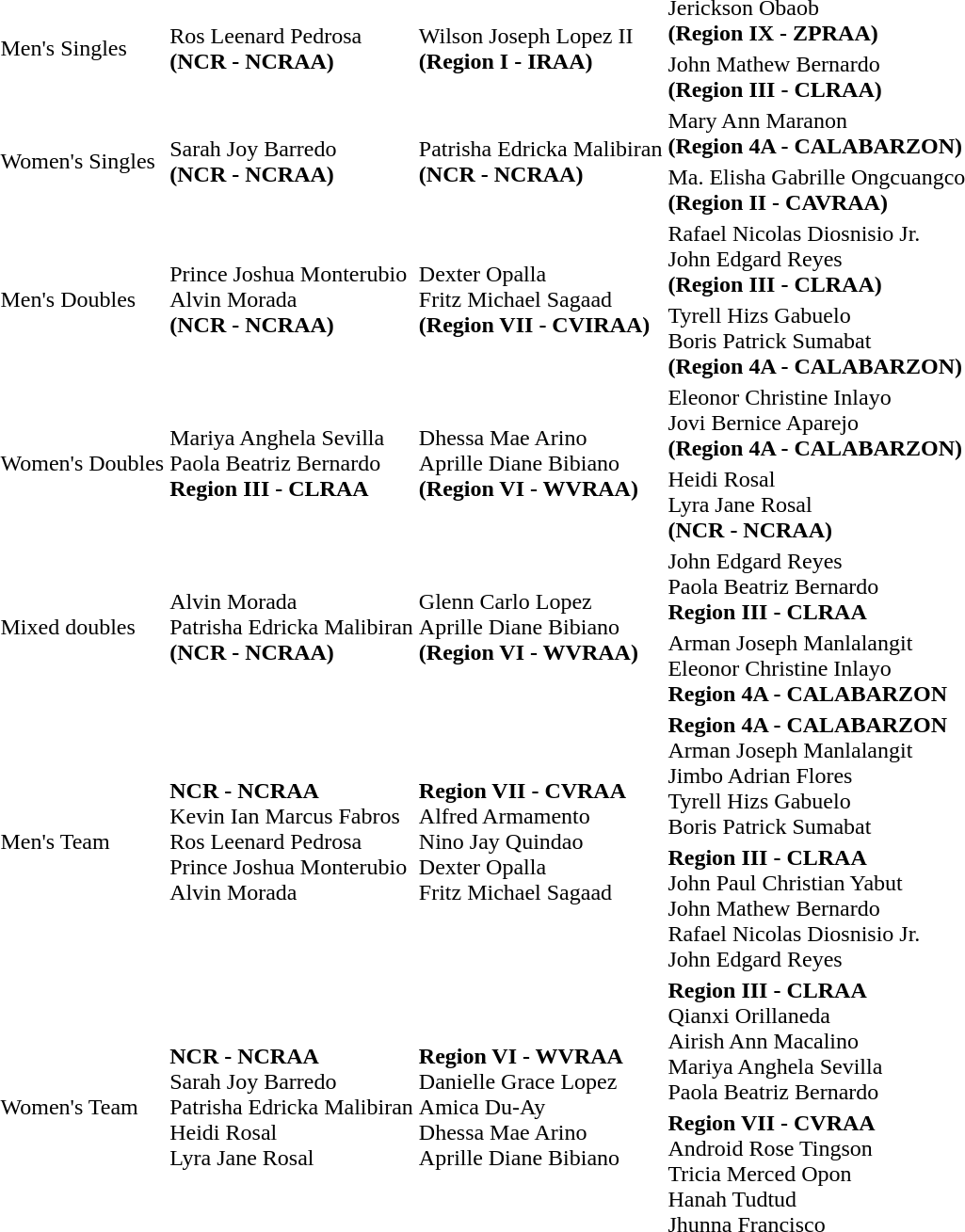<table>
<tr>
<td rowspan=2>Men's Singles</td>
<td rowspan=2>Ros Leenard Pedrosa <br><strong>(NCR - NCRAA)</strong></td>
<td rowspan=2>Wilson Joseph Lopez II<br><strong>(Region I - IRAA)</strong></td>
<td>Jerickson Obaob <br><strong>(Region IX - ZPRAA)</strong></td>
</tr>
<tr>
<td>John Mathew Bernardo <br><strong>(Region III - CLRAA)</strong></td>
</tr>
<tr>
<td rowspan=2>Women's Singles</td>
<td rowspan=2>Sarah Joy Barredo<br><strong>(NCR - NCRAA)</strong></td>
<td rowspan=2>Patrisha Edricka Malibiran<br><strong>(NCR - NCRAA)</strong></td>
<td>Mary Ann Maranon<br><strong>(Region 4A - CALABARZON)</strong></td>
</tr>
<tr>
<td>Ma. Elisha Gabrille Ongcuangco<br><strong>(Region II - CAVRAA)</strong></td>
</tr>
<tr>
<td rowspan=2>Men's Doubles</td>
<td rowspan=2>Prince Joshua Monterubio<br>Alvin Morada<br><strong>(NCR - NCRAA)</strong></td>
<td rowspan=2>Dexter Opalla<br>Fritz Michael Sagaad<br><strong>(Region VII - CVIRAA)</strong></td>
<td>Rafael Nicolas Diosnisio Jr.<br>John Edgard Reyes<br><strong>(Region III - CLRAA)</strong></td>
</tr>
<tr>
<td>Tyrell Hizs Gabuelo<br>Boris Patrick Sumabat<br><strong>(Region 4A - CALABARZON)</strong></td>
</tr>
<tr>
<td rowspan=2>Women's Doubles</td>
<td rowspan=2>Mariya Anghela Sevilla<br>Paola Beatriz Bernardo<br><strong>Region III - CLRAA</strong></td>
<td rowspan=2>Dhessa Mae Arino<br>Aprille Diane Bibiano<br><strong>(Region VI - WVRAA)</strong></td>
<td>Eleonor Christine Inlayo<br>Jovi Bernice Aparejo<br><strong>(Region 4A - CALABARZON)</strong></td>
</tr>
<tr>
<td>Heidi Rosal<br>Lyra Jane Rosal<br><strong>(NCR - NCRAA)</strong></td>
</tr>
<tr>
<td rowspan=2>Mixed doubles</td>
<td rowspan=2>Alvin Morada<br>Patrisha Edricka Malibiran<br><strong>(NCR - NCRAA)</strong></td>
<td rowspan=2>Glenn Carlo Lopez<br>Aprille Diane Bibiano<br><strong>(Region VI - WVRAA)</strong></td>
<td>John Edgard Reyes<br>Paola Beatriz Bernardo<br><strong>Region III - CLRAA</strong></td>
</tr>
<tr>
<td>Arman Joseph Manlalangit<br>Eleonor Christine Inlayo<br><strong>Region 4A - CALABARZON</strong></td>
</tr>
<tr>
<td rowspan=2>Men's Team</td>
<td rowspan=2><strong>NCR - NCRAA</strong><br>Kevin Ian Marcus Fabros<br>Ros Leenard Pedrosa<br>Prince Joshua Monterubio<br>Alvin Morada</td>
<td rowspan=2><strong>Region VII - CVRAA</strong><br>Alfred Armamento<br>Nino Jay Quindao<br>Dexter Opalla<br>Fritz Michael Sagaad</td>
<td><strong>Region 4A - CALABARZON</strong><br>Arman Joseph Manlalangit<br>Jimbo Adrian Flores<br>Tyrell Hizs Gabuelo<br>Boris Patrick Sumabat</td>
</tr>
<tr>
<td><strong>Region III - CLRAA</strong><br>John Paul Christian Yabut<br>John Mathew Bernardo<br>Rafael Nicolas Diosnisio Jr.<br>John Edgard Reyes</td>
</tr>
<tr>
<td rowspan=2>Women's Team</td>
<td rowspan=2><strong>NCR - NCRAA</strong><br>Sarah Joy Barredo<br>Patrisha Edricka Malibiran<br>Heidi Rosal<br>Lyra Jane Rosal</td>
<td rowspan=2><strong>Region VI - WVRAA</strong><br>Danielle Grace Lopez<br>Amica Du-Ay<br>Dhessa Mae Arino<br>Aprille Diane Bibiano</td>
<td><strong>Region III - CLRAA</strong><br>Qianxi Orillaneda<br>Airish Ann Macalino<br>Mariya Anghela Sevilla<br>Paola Beatriz Bernardo</td>
</tr>
<tr>
<td><strong>Region VII - CVRAA</strong><br>Android Rose Tingson<br>Tricia Merced Opon<br>Hanah Tudtud<br>Jhunna Francisco</td>
</tr>
</table>
